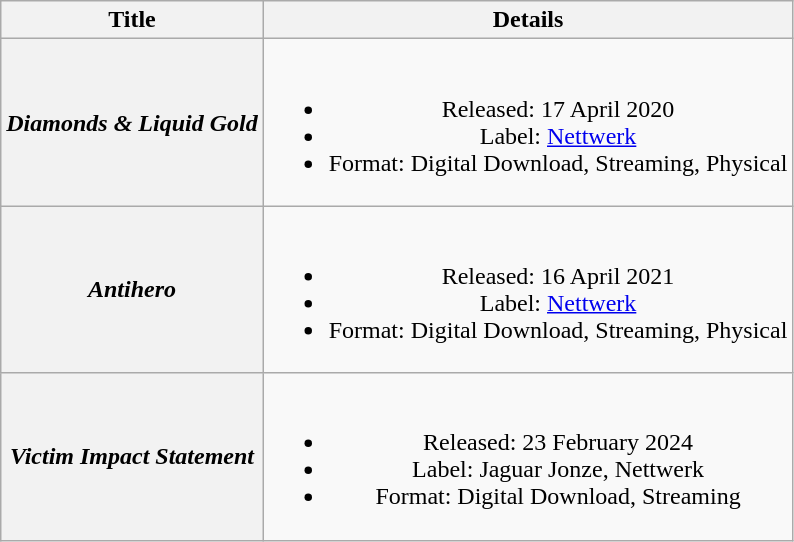<table class="wikitable plainrowheaders" style="text-align:center;" border="1">
<tr>
<th>Title</th>
<th>Details</th>
</tr>
<tr>
<th scope="row"><em>Diamonds & Liquid Gold</em></th>
<td><br><ul><li>Released: 17 April 2020</li><li>Label: <a href='#'>Nettwerk</a></li><li>Format: Digital Download, Streaming, Physical</li></ul></td>
</tr>
<tr>
<th scope="row"><em>Antihero</em></th>
<td><br><ul><li>Released: 16 April 2021</li><li>Label: <a href='#'>Nettwerk</a></li><li>Format: Digital Download, Streaming, Physical</li></ul></td>
</tr>
<tr>
<th scope="row"><em>Victim Impact Statement</em></th>
<td><br><ul><li>Released: 23 February 2024</li><li>Label: Jaguar Jonze, Nettwerk</li><li>Format: Digital Download, Streaming</li></ul></td>
</tr>
</table>
